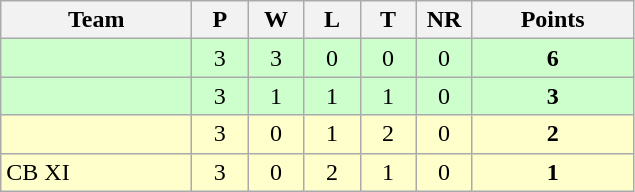<table class="wikitable" style="text-align:center;">
<tr>
<th width=120>Team</th>
<th width=30 abbr="Played">P</th>
<th width=30 abbr="Won">W</th>
<th width=30 abbr="Lost">L</th>
<th width=30 abbr="Tied">T</th>
<th width=30 abbr="No result">NR</th>
<th width=100 abbr="Points">Points</th>
</tr>
<tr bgcolor=ccffcc>
<td align="left"></td>
<td>3</td>
<td>3</td>
<td>0</td>
<td>0</td>
<td>0</td>
<td><strong>6</strong></td>
</tr>
<tr bgcolor=ccffcc>
<td align="left"></td>
<td>3</td>
<td>1</td>
<td>1</td>
<td>1</td>
<td>0</td>
<td><strong>3</strong></td>
</tr>
<tr bgcolor=ffffcc>
<td align="left"></td>
<td>3</td>
<td>0</td>
<td>1</td>
<td>2</td>
<td>0</td>
<td><strong>2</strong></td>
</tr>
<tr bgcolor=ffffcc>
<td align="left"> CB XI</td>
<td>3</td>
<td>0</td>
<td>2</td>
<td>1</td>
<td>0</td>
<td><strong>1</strong></td>
</tr>
</table>
